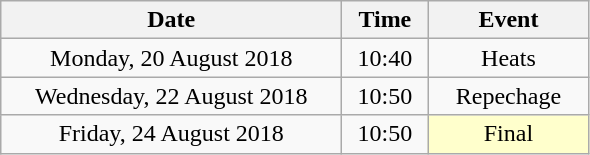<table class = "wikitable" style="text-align:center;">
<tr>
<th width=220>Date</th>
<th width=50>Time</th>
<th width=100>Event</th>
</tr>
<tr>
<td>Monday, 20 August 2018</td>
<td>10:40</td>
<td>Heats</td>
</tr>
<tr>
<td>Wednesday, 22 August 2018</td>
<td>10:50</td>
<td>Repechage</td>
</tr>
<tr>
<td>Friday, 24 August 2018</td>
<td>10:50</td>
<td bgcolor=ffffcc>Final</td>
</tr>
</table>
